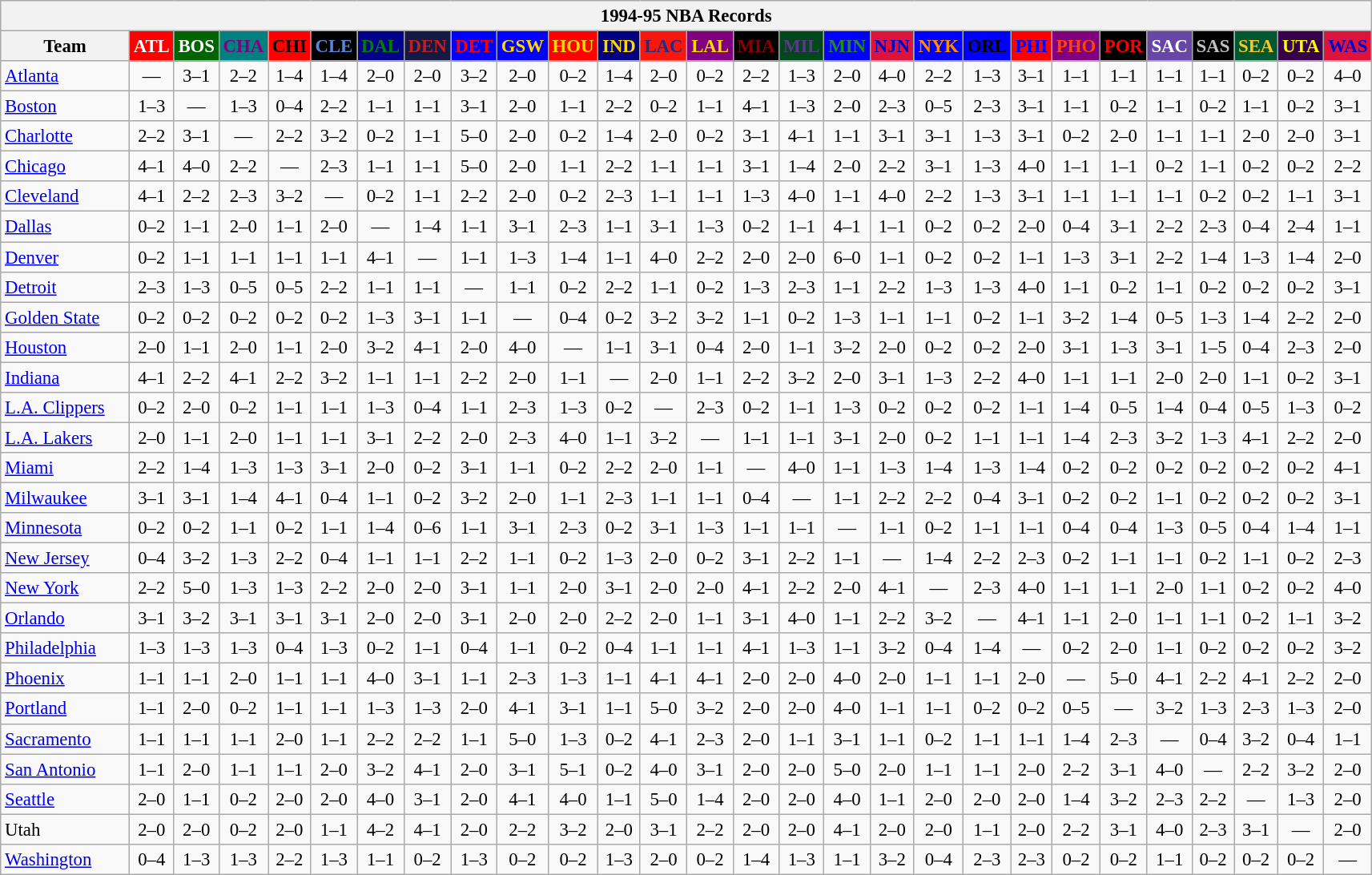<table class="wikitable" style="font-size:95%; text-align:center;">
<tr>
<th colspan=28>1994-95 NBA Records</th>
</tr>
<tr>
<th width=100>Team</th>
<th style="background:#FF0000;color:#FFFFFF;width=35">ATL</th>
<th style="background:#006400;color:#FFFFFF;width=35">BOS</th>
<th style="background:#008080;color:#800080;width=35">CHA</th>
<th style="background:#FF0000;color:#000000;width=35">CHI</th>
<th style="background:#000000;color:#5787DC;width=35">CLE</th>
<th style="background:#00008B;color:#008000;width=35">DAL</th>
<th style="background:#141A44;color:#BC2224;width=35">DEN</th>
<th style="background:#0000FF;color:#FF0000;width=35">DET</th>
<th style="background:#0000FF;color:#FFD700;width=35">GSW</th>
<th style="background:#FF0000;color:#FFD700;width=35">HOU</th>
<th style="background:#000080;color:#FFD700;width=35">IND</th>
<th style="background:#F9160D;color:#1A2E8B;width=35">LAC</th>
<th style="background:#800080;color:#FFD700;width=35">LAL</th>
<th style="background:#000000;color:#8B0000;width=35">MIA</th>
<th style="background:#00471B;color:#5C378A;width=35">MIL</th>
<th style="background:#0000FF;color:#228B22;width=35">MIN</th>
<th style="background:#DC143C;color:#0000CD;width=35">NJN</th>
<th style="background:#0000FF;color:#FF8C00;width=35">NYK</th>
<th style="background:#0000FF;color:#000000;width=35">ORL</th>
<th style="background:#FF0000;color:#0000FF;width=35">PHI</th>
<th style="background:#800080;color:#FF4500;width=35">PHO</th>
<th style="background:#000000;color:#FF0000;width=35">POR</th>
<th style="background:#6846A8;color:#FFFFFF;width=35">SAC</th>
<th style="background:#000000;color:#C0C0C0;width=35">SAS</th>
<th style="background:#005831;color:#FFC322;width=35">SEA</th>
<th style="background:#36004A;color:#FFFF00;width=35">UTA</th>
<th style="background:#DC143C;color:#0000CD;width=35">WAS</th>
</tr>
<tr>
<td style="text-align:left;"><a href='#'>Atlanta</a></td>
<td>—</td>
<td>3–1</td>
<td>2–2</td>
<td>1–4</td>
<td>1–4</td>
<td>2–0</td>
<td>2–0</td>
<td>3–2</td>
<td>2–0</td>
<td>0–2</td>
<td>1–4</td>
<td>2–0</td>
<td>0–2</td>
<td>2–2</td>
<td>1–3</td>
<td>2–0</td>
<td>4–0</td>
<td>2–2</td>
<td>1–3</td>
<td>3–1</td>
<td>1–1</td>
<td>1–1</td>
<td>1–1</td>
<td>1–1</td>
<td>0–2</td>
<td>0–2</td>
<td>4–0</td>
</tr>
<tr>
<td style="text-align:left;"><a href='#'>Boston</a></td>
<td>1–3</td>
<td>—</td>
<td>1–3</td>
<td>0–4</td>
<td>2–2</td>
<td>1–1</td>
<td>1–1</td>
<td>3–1</td>
<td>2–0</td>
<td>1–1</td>
<td>2–2</td>
<td>0–2</td>
<td>1–1</td>
<td>4–1</td>
<td>1–3</td>
<td>2–0</td>
<td>2–3</td>
<td>0–5</td>
<td>2–3</td>
<td>3–1</td>
<td>1–1</td>
<td>0–2</td>
<td>1–1</td>
<td>0–2</td>
<td>1–1</td>
<td>0–2</td>
<td>3–1</td>
</tr>
<tr>
<td style="text-align:left;"><a href='#'>Charlotte</a></td>
<td>2–2</td>
<td>3–1</td>
<td>—</td>
<td>2–2</td>
<td>3–2</td>
<td>0–2</td>
<td>1–1</td>
<td>5–0</td>
<td>2–0</td>
<td>0–2</td>
<td>1–4</td>
<td>2–0</td>
<td>0–2</td>
<td>3–1</td>
<td>4–1</td>
<td>1–1</td>
<td>3–1</td>
<td>3–1</td>
<td>1–3</td>
<td>3–1</td>
<td>0–2</td>
<td>2–0</td>
<td>1–1</td>
<td>1–1</td>
<td>2–0</td>
<td>2–0</td>
<td>3–1</td>
</tr>
<tr>
<td style="text-align:left;"><a href='#'>Chicago</a></td>
<td>4–1</td>
<td>4–0</td>
<td>2–2</td>
<td>—</td>
<td>2–3</td>
<td>1–1</td>
<td>1–1</td>
<td>5–0</td>
<td>2–0</td>
<td>1–1</td>
<td>2–2</td>
<td>1–1</td>
<td>1–1</td>
<td>3–1</td>
<td>1–4</td>
<td>2–0</td>
<td>2–2</td>
<td>3–1</td>
<td>1–3</td>
<td>4–0</td>
<td>1–1</td>
<td>1–1</td>
<td>0–2</td>
<td>1–1</td>
<td>0–2</td>
<td>0–2</td>
<td>2–2</td>
</tr>
<tr>
<td style="text-align:left;"><a href='#'>Cleveland</a></td>
<td>4–1</td>
<td>2–2</td>
<td>2–3</td>
<td>3–2</td>
<td>—</td>
<td>0–2</td>
<td>1–1</td>
<td>2–2</td>
<td>2–0</td>
<td>0–2</td>
<td>2–3</td>
<td>1–1</td>
<td>1–1</td>
<td>1–3</td>
<td>4–0</td>
<td>1–1</td>
<td>4–0</td>
<td>2–2</td>
<td>1–3</td>
<td>3–1</td>
<td>1–1</td>
<td>1–1</td>
<td>1–1</td>
<td>0–2</td>
<td>0–2</td>
<td>1–1</td>
<td>3–1</td>
</tr>
<tr>
<td style="text-align:left;"><a href='#'>Dallas</a></td>
<td>0–2</td>
<td>1–1</td>
<td>2–0</td>
<td>1–1</td>
<td>2–0</td>
<td>—</td>
<td>1–4</td>
<td>1–1</td>
<td>3–1</td>
<td>2–3</td>
<td>1–1</td>
<td>3–1</td>
<td>1–3</td>
<td>0–2</td>
<td>1–1</td>
<td>4–1</td>
<td>1–1</td>
<td>0–2</td>
<td>0–2</td>
<td>2–0</td>
<td>0–4</td>
<td>3–1</td>
<td>2–2</td>
<td>2–3</td>
<td>0–4</td>
<td>2–4</td>
<td>1–1</td>
</tr>
<tr>
<td style="text-align:left;"><a href='#'>Denver</a></td>
<td>0–2</td>
<td>1–1</td>
<td>1–1</td>
<td>1–1</td>
<td>1–1</td>
<td>4–1</td>
<td>—</td>
<td>1–1</td>
<td>1–3</td>
<td>1–4</td>
<td>1–1</td>
<td>4–0</td>
<td>2–2</td>
<td>2–0</td>
<td>2–0</td>
<td>6–0</td>
<td>1–1</td>
<td>0–2</td>
<td>0–2</td>
<td>1–1</td>
<td>1–3</td>
<td>3–1</td>
<td>2–2</td>
<td>1–4</td>
<td>1–3</td>
<td>1–4</td>
<td>2–0</td>
</tr>
<tr>
<td style="text-align:left;"><a href='#'>Detroit</a></td>
<td>2–3</td>
<td>1–3</td>
<td>0–5</td>
<td>0–5</td>
<td>2–2</td>
<td>1–1</td>
<td>1–1</td>
<td>—</td>
<td>1–1</td>
<td>0–2</td>
<td>2–2</td>
<td>1–1</td>
<td>0–2</td>
<td>1–3</td>
<td>2–3</td>
<td>1–1</td>
<td>2–2</td>
<td>1–3</td>
<td>1–3</td>
<td>4–0</td>
<td>1–1</td>
<td>0–2</td>
<td>1–1</td>
<td>0–2</td>
<td>0–2</td>
<td>0–2</td>
<td>3–1</td>
</tr>
<tr>
<td style="text-align:left;"><a href='#'>Golden State</a></td>
<td>0–2</td>
<td>0–2</td>
<td>0–2</td>
<td>0–2</td>
<td>0–2</td>
<td>1–3</td>
<td>3–1</td>
<td>1–1</td>
<td>—</td>
<td>0–4</td>
<td>0–2</td>
<td>3–2</td>
<td>3–2</td>
<td>1–1</td>
<td>0–2</td>
<td>1–3</td>
<td>1–1</td>
<td>1–1</td>
<td>0–2</td>
<td>1–1</td>
<td>3–2</td>
<td>1–4</td>
<td>0–5</td>
<td>1–3</td>
<td>1–4</td>
<td>2–2</td>
<td>2–0</td>
</tr>
<tr>
<td style="text-align:left;"><a href='#'>Houston</a></td>
<td>2–0</td>
<td>1–1</td>
<td>2–0</td>
<td>1–1</td>
<td>2–0</td>
<td>3–2</td>
<td>4–1</td>
<td>2–0</td>
<td>4–0</td>
<td>—</td>
<td>1–1</td>
<td>3–1</td>
<td>0–4</td>
<td>2–0</td>
<td>1–1</td>
<td>3–2</td>
<td>2–0</td>
<td>0–2</td>
<td>0–2</td>
<td>2–0</td>
<td>3–1</td>
<td>1–3</td>
<td>3–1</td>
<td>1–5</td>
<td>0–4</td>
<td>2–3</td>
<td>2–0</td>
</tr>
<tr>
<td style="text-align:left;"><a href='#'>Indiana</a></td>
<td>4–1</td>
<td>2–2</td>
<td>4–1</td>
<td>2–2</td>
<td>3–2</td>
<td>1–1</td>
<td>1–1</td>
<td>2–2</td>
<td>2–0</td>
<td>1–1</td>
<td>—</td>
<td>2–0</td>
<td>1–1</td>
<td>2–2</td>
<td>3–2</td>
<td>2–0</td>
<td>3–1</td>
<td>1–3</td>
<td>2–2</td>
<td>4–0</td>
<td>1–1</td>
<td>1–1</td>
<td>2–0</td>
<td>2–0</td>
<td>1–1</td>
<td>0–2</td>
<td>3–1</td>
</tr>
<tr>
<td style="text-align:left;"><a href='#'>L.A. Clippers</a></td>
<td>0–2</td>
<td>2–0</td>
<td>0–2</td>
<td>1–1</td>
<td>1–1</td>
<td>1–3</td>
<td>0–4</td>
<td>1–1</td>
<td>2–3</td>
<td>1–3</td>
<td>0–2</td>
<td>—</td>
<td>2–3</td>
<td>0–2</td>
<td>1–1</td>
<td>1–3</td>
<td>0–2</td>
<td>0–2</td>
<td>0–2</td>
<td>1–1</td>
<td>1–4</td>
<td>0–5</td>
<td>1–4</td>
<td>0–4</td>
<td>0–5</td>
<td>1–3</td>
<td>0–2</td>
</tr>
<tr>
<td style="text-align:left;"><a href='#'>L.A. Lakers</a></td>
<td>2–0</td>
<td>1–1</td>
<td>2–0</td>
<td>1–1</td>
<td>1–1</td>
<td>3–1</td>
<td>2–2</td>
<td>2–0</td>
<td>2–3</td>
<td>4–0</td>
<td>1–1</td>
<td>3–2</td>
<td>—</td>
<td>1–1</td>
<td>1–1</td>
<td>3–1</td>
<td>2–0</td>
<td>0–2</td>
<td>1–1</td>
<td>1–1</td>
<td>1–4</td>
<td>2–3</td>
<td>3–2</td>
<td>1–3</td>
<td>4–1</td>
<td>2–2</td>
<td>2–0</td>
</tr>
<tr>
<td style="text-align:left;"><a href='#'>Miami</a></td>
<td>2–2</td>
<td>1–4</td>
<td>1–3</td>
<td>1–3</td>
<td>3–1</td>
<td>2–0</td>
<td>0–2</td>
<td>3–1</td>
<td>1–1</td>
<td>0–2</td>
<td>2–2</td>
<td>2–0</td>
<td>1–1</td>
<td>—</td>
<td>4–0</td>
<td>1–1</td>
<td>1–3</td>
<td>1–4</td>
<td>1–3</td>
<td>1–4</td>
<td>0–2</td>
<td>0–2</td>
<td>0–2</td>
<td>0–2</td>
<td>0–2</td>
<td>0–2</td>
<td>4–1</td>
</tr>
<tr>
<td style="text-align:left;"><a href='#'>Milwaukee</a></td>
<td>3–1</td>
<td>3–1</td>
<td>1–4</td>
<td>4–1</td>
<td>0–4</td>
<td>1–1</td>
<td>0–2</td>
<td>3–2</td>
<td>2–0</td>
<td>1–1</td>
<td>2–3</td>
<td>1–1</td>
<td>1–1</td>
<td>0–4</td>
<td>—</td>
<td>1–1</td>
<td>2–2</td>
<td>2–2</td>
<td>0–4</td>
<td>3–1</td>
<td>0–2</td>
<td>0–2</td>
<td>1–1</td>
<td>0–2</td>
<td>0–2</td>
<td>0–2</td>
<td>3–1</td>
</tr>
<tr>
<td style="text-align:left;"><a href='#'>Minnesota</a></td>
<td>0–2</td>
<td>0–2</td>
<td>1–1</td>
<td>0–2</td>
<td>1–1</td>
<td>1–4</td>
<td>0–6</td>
<td>1–1</td>
<td>3–1</td>
<td>2–3</td>
<td>0–2</td>
<td>3–1</td>
<td>1–3</td>
<td>1–1</td>
<td>1–1</td>
<td>—</td>
<td>1–1</td>
<td>0–2</td>
<td>1–1</td>
<td>1–1</td>
<td>0–4</td>
<td>0–4</td>
<td>1–3</td>
<td>0–5</td>
<td>0–4</td>
<td>1–4</td>
<td>1–1</td>
</tr>
<tr>
<td style="text-align:left;"><a href='#'>New Jersey</a></td>
<td>0–4</td>
<td>3–2</td>
<td>1–3</td>
<td>2–2</td>
<td>0–4</td>
<td>1–1</td>
<td>1–1</td>
<td>2–2</td>
<td>1–1</td>
<td>0–2</td>
<td>1–3</td>
<td>2–0</td>
<td>0–2</td>
<td>3–1</td>
<td>2–2</td>
<td>1–1</td>
<td>—</td>
<td>1–4</td>
<td>2–2</td>
<td>2–3</td>
<td>0–2</td>
<td>1–1</td>
<td>1–1</td>
<td>0–2</td>
<td>1–1</td>
<td>0–2</td>
<td>2–3</td>
</tr>
<tr>
<td style="text-align:left;"><a href='#'>New York</a></td>
<td>2–2</td>
<td>5–0</td>
<td>1–3</td>
<td>1–3</td>
<td>2–2</td>
<td>2–0</td>
<td>2–0</td>
<td>3–1</td>
<td>1–1</td>
<td>2–0</td>
<td>3–1</td>
<td>2–0</td>
<td>2–0</td>
<td>4–1</td>
<td>2–2</td>
<td>2–0</td>
<td>4–1</td>
<td>—</td>
<td>2–3</td>
<td>4–0</td>
<td>1–1</td>
<td>1–1</td>
<td>2–0</td>
<td>1–1</td>
<td>0–2</td>
<td>0–2</td>
<td>4–0</td>
</tr>
<tr>
<td style="text-align:left;"><a href='#'>Orlando</a></td>
<td>3–1</td>
<td>3–2</td>
<td>3–1</td>
<td>3–1</td>
<td>3–1</td>
<td>2–0</td>
<td>2–0</td>
<td>3–1</td>
<td>2–0</td>
<td>2–0</td>
<td>2–2</td>
<td>2–0</td>
<td>1–1</td>
<td>3–1</td>
<td>4–0</td>
<td>1–1</td>
<td>2–2</td>
<td>3–2</td>
<td>—</td>
<td>4–1</td>
<td>1–1</td>
<td>2–0</td>
<td>1–1</td>
<td>1–1</td>
<td>0–2</td>
<td>1–1</td>
<td>3–2</td>
</tr>
<tr>
<td style="text-align:left;"><a href='#'>Philadelphia</a></td>
<td>1–3</td>
<td>1–3</td>
<td>1–3</td>
<td>0–4</td>
<td>1–3</td>
<td>0–2</td>
<td>1–1</td>
<td>0–4</td>
<td>1–1</td>
<td>0–2</td>
<td>0–4</td>
<td>1–1</td>
<td>1–1</td>
<td>4–1</td>
<td>1–3</td>
<td>1–1</td>
<td>3–2</td>
<td>0–4</td>
<td>1–4</td>
<td>—</td>
<td>0–2</td>
<td>2–0</td>
<td>1–1</td>
<td>0–2</td>
<td>0–2</td>
<td>0–2</td>
<td>3–2</td>
</tr>
<tr>
<td style="text-align:left;"><a href='#'>Phoenix</a></td>
<td>1–1</td>
<td>1–1</td>
<td>2–0</td>
<td>1–1</td>
<td>1–1</td>
<td>4–0</td>
<td>3–1</td>
<td>1–1</td>
<td>2–3</td>
<td>1–3</td>
<td>1–1</td>
<td>4–1</td>
<td>4–1</td>
<td>2–0</td>
<td>2–0</td>
<td>4–0</td>
<td>2–0</td>
<td>1–1</td>
<td>1–1</td>
<td>2–0</td>
<td>—</td>
<td>5–0</td>
<td>4–1</td>
<td>2–2</td>
<td>4–1</td>
<td>2–2</td>
<td>2–0</td>
</tr>
<tr>
<td style="text-align:left;"><a href='#'>Portland</a></td>
<td>1–1</td>
<td>2–0</td>
<td>0–2</td>
<td>1–1</td>
<td>1–1</td>
<td>1–3</td>
<td>1–3</td>
<td>2–0</td>
<td>4–1</td>
<td>3–1</td>
<td>1–1</td>
<td>5–0</td>
<td>3–2</td>
<td>2–0</td>
<td>2–0</td>
<td>4–0</td>
<td>1–1</td>
<td>1–1</td>
<td>0–2</td>
<td>0–2</td>
<td>0–5</td>
<td>—</td>
<td>3–2</td>
<td>1–3</td>
<td>2–3</td>
<td>1–3</td>
<td>2–0</td>
</tr>
<tr>
<td style="text-align:left;"><a href='#'>Sacramento</a></td>
<td>1–1</td>
<td>1–1</td>
<td>1–1</td>
<td>2–0</td>
<td>1–1</td>
<td>2–2</td>
<td>2–2</td>
<td>1–1</td>
<td>5–0</td>
<td>1–3</td>
<td>0–2</td>
<td>4–1</td>
<td>2–3</td>
<td>2–0</td>
<td>1–1</td>
<td>3–1</td>
<td>1–1</td>
<td>0–2</td>
<td>1–1</td>
<td>1–1</td>
<td>1–4</td>
<td>2–3</td>
<td>—</td>
<td>0–4</td>
<td>3–2</td>
<td>0–4</td>
<td>1–1</td>
</tr>
<tr>
<td style="text-align:left;"><a href='#'>San Antonio</a></td>
<td>1–1</td>
<td>2–0</td>
<td>1–1</td>
<td>1–1</td>
<td>2–0</td>
<td>3–2</td>
<td>4–1</td>
<td>2–0</td>
<td>3–1</td>
<td>5–1</td>
<td>0–2</td>
<td>4–0</td>
<td>3–1</td>
<td>2–0</td>
<td>2–0</td>
<td>5–0</td>
<td>2–0</td>
<td>1–1</td>
<td>1–1</td>
<td>2–0</td>
<td>2–2</td>
<td>3–1</td>
<td>4–0</td>
<td>—</td>
<td>2–2</td>
<td>3–2</td>
<td>2–0</td>
</tr>
<tr>
<td style="text-align:left;"><a href='#'>Seattle</a></td>
<td>2–0</td>
<td>1–1</td>
<td>0–2</td>
<td>2–0</td>
<td>2–0</td>
<td>4–0</td>
<td>3–1</td>
<td>2–0</td>
<td>4–1</td>
<td>4–0</td>
<td>1–1</td>
<td>5–0</td>
<td>1–4</td>
<td>2–0</td>
<td>2–0</td>
<td>4–0</td>
<td>1–1</td>
<td>2–0</td>
<td>2–0</td>
<td>2–0</td>
<td>1–4</td>
<td>3–2</td>
<td>2–3</td>
<td>2–2</td>
<td>—</td>
<td>1–3</td>
<td>2–0</td>
</tr>
<tr>
<td style="text-align:left;">Utah</td>
<td>2–0</td>
<td>2–0</td>
<td>0–2</td>
<td>2–0</td>
<td>1–1</td>
<td>4–2</td>
<td>4–1</td>
<td>2–0</td>
<td>2–2</td>
<td>3–2</td>
<td>2–0</td>
<td>3–1</td>
<td>2–2</td>
<td>2–0</td>
<td>2–0</td>
<td>4–1</td>
<td>2–0</td>
<td>2–0</td>
<td>1–1</td>
<td>2–0</td>
<td>2–2</td>
<td>3–1</td>
<td>4–0</td>
<td>2–3</td>
<td>3–1</td>
<td>—</td>
<td>2–0</td>
</tr>
<tr>
<td style="text-align:left;"><a href='#'>Washington</a></td>
<td>0–4</td>
<td>1–3</td>
<td>1–3</td>
<td>2–2</td>
<td>1–3</td>
<td>1–1</td>
<td>0–2</td>
<td>1–3</td>
<td>0–2</td>
<td>0–2</td>
<td>1–3</td>
<td>2–0</td>
<td>0–2</td>
<td>1–4</td>
<td>1–3</td>
<td>1–1</td>
<td>3–2</td>
<td>0–4</td>
<td>2–3</td>
<td>2–3</td>
<td>0–2</td>
<td>0–2</td>
<td>1–1</td>
<td>0–2</td>
<td>0–2</td>
<td>0–2</td>
<td>—</td>
</tr>
</table>
